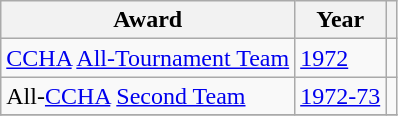<table class="wikitable">
<tr>
<th>Award</th>
<th>Year</th>
<th></th>
</tr>
<tr>
<td><a href='#'>CCHA</a> <a href='#'>All-Tournament Team</a></td>
<td><a href='#'>1972</a></td>
<td></td>
</tr>
<tr>
<td>All-<a href='#'>CCHA</a> <a href='#'>Second Team</a></td>
<td><a href='#'>1972-73</a></td>
<td></td>
</tr>
<tr>
</tr>
</table>
